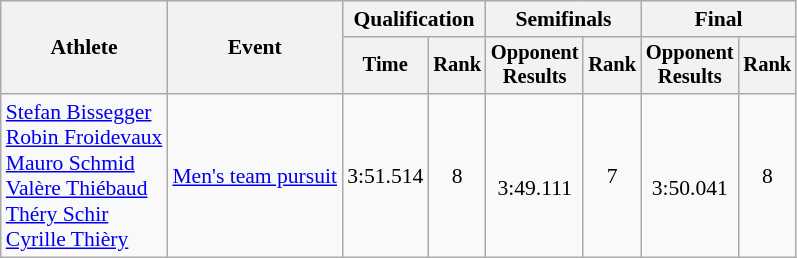<table class="wikitable" style="font-size:90%">
<tr>
<th rowspan=2>Athlete</th>
<th rowspan=2>Event</th>
<th colspan=2>Qualification</th>
<th colspan=2>Semifinals</th>
<th colspan=2>Final</th>
</tr>
<tr style="font-size:95%">
<th>Time</th>
<th>Rank</th>
<th>Opponent<br>Results</th>
<th>Rank</th>
<th>Opponent<br>Results</th>
<th>Rank</th>
</tr>
<tr align=center>
<td align=left><a href='#'>Stefan Bissegger</a><br><a href='#'>Robin Froidevaux</a><br><a href='#'>Mauro Schmid</a><br><a href='#'>Valère Thiébaud</a><br><a href='#'>Théry Schir</a><br><a href='#'>Cyrille Thièry</a></td>
<td align=left><a href='#'>Men's team pursuit</a></td>
<td>3:51.514</td>
<td>8</td>
<td><br>3:49.111</td>
<td>7</td>
<td><br>3:50.041</td>
<td>8</td>
</tr>
</table>
